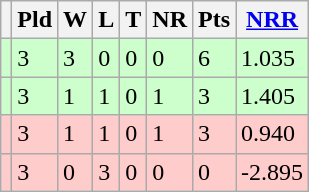<table class="wikitable">
<tr>
<th></th>
<th>Pld</th>
<th>W</th>
<th>L</th>
<th>T</th>
<th>NR</th>
<th>Pts</th>
<th><a href='#'>NRR</a></th>
</tr>
<tr style="background:#cfc;">
<td></td>
<td>3</td>
<td>3</td>
<td>0</td>
<td>0</td>
<td>0</td>
<td>6</td>
<td>1.035</td>
</tr>
<tr style="background:#cfc;">
<td></td>
<td>3</td>
<td>1</td>
<td>1</td>
<td>0</td>
<td>1</td>
<td>3</td>
<td>1.405</td>
</tr>
<tr style="background:#fcc;">
<td></td>
<td>3</td>
<td>1</td>
<td>1</td>
<td>0</td>
<td>1</td>
<td>3</td>
<td>0.940</td>
</tr>
<tr style="background:#fcc;">
<td></td>
<td>3</td>
<td>0</td>
<td>3</td>
<td>0</td>
<td>0</td>
<td>0</td>
<td>-2.895</td>
</tr>
</table>
